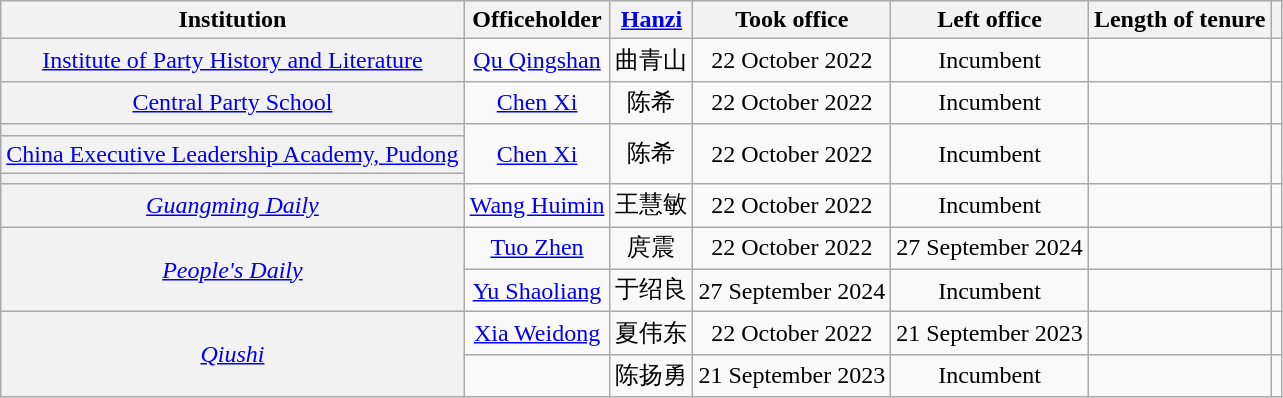<table class="wikitable sortable plainrowheaders" style=text-align:center>
<tr>
<th scope="col">Institution</th>
<th scope="col">Officeholder</th>
<th scope="col"><a href='#'>Hanzi</a></th>
<th scope="col">Took office</th>
<th scope="col">Left office</th>
<th scope="col">Length of tenure</th>
<th scope=col class="unsortable"></th>
</tr>
<tr>
<th scope="row" style="font-weight:normal;"><a href='#'>Institute of Party History and Literature</a></th>
<td><a href='#'>Qu Qingshan</a></td>
<td>曲青山</td>
<td>22 October 2022</td>
<td>Incumbent</td>
<td></td>
<td></td>
</tr>
<tr>
<th scope="row" style="font-weight:normal;"><a href='#'>Central Party School</a></th>
<td><a href='#'>Chen Xi</a></td>
<td>陈希</td>
<td>22 October 2022</td>
<td>Incumbent</td>
<td></td>
<td></td>
</tr>
<tr>
<th scope="row" style="font-weight:normal;"></th>
<td rowspan="3"><a href='#'>Chen Xi</a></td>
<td rowspan="3">陈希</td>
<td rowspan="3">22 October 2022</td>
<td rowspan="3">Incumbent</td>
<td rowspan="3"></td>
<td rowspan="3"></td>
</tr>
<tr>
<th scope="row" style="font-weight:normal;"><a href='#'>China Executive Leadership Academy, Pudong</a></th>
</tr>
<tr>
<th scope="row" style="font-weight:normal;"></th>
</tr>
<tr>
<th scope="row" style="font-weight:normal;"><em><a href='#'>Guangming Daily</a></em></th>
<td><a href='#'>Wang Huimin</a></td>
<td>王慧敏</td>
<td>22 October 2022</td>
<td>Incumbent</td>
<td></td>
<td></td>
</tr>
<tr>
<th rowspan="2" scope="row" style="font-weight:normal;"><em><a href='#'>People's Daily</a></em></th>
<td><a href='#'>Tuo Zhen</a></td>
<td>庹震</td>
<td>22 October 2022</td>
<td>27 September 2024</td>
<td></td>
<td></td>
</tr>
<tr>
<td><a href='#'>Yu Shaoliang</a></td>
<td>于绍良</td>
<td>27 September 2024</td>
<td>Incumbent</td>
<td></td>
<td></td>
</tr>
<tr>
<th rowspan="2" scope="row" style="font-weight:normal;"><em><a href='#'>Qiushi</a></em></th>
<td><a href='#'>Xia Weidong</a></td>
<td>夏伟东</td>
<td>22 October 2022</td>
<td>21 September 2023</td>
<td></td>
<td></td>
</tr>
<tr>
<td></td>
<td>陈扬勇</td>
<td>21 September 2023</td>
<td>Incumbent</td>
<td></td>
<td></td>
</tr>
</table>
